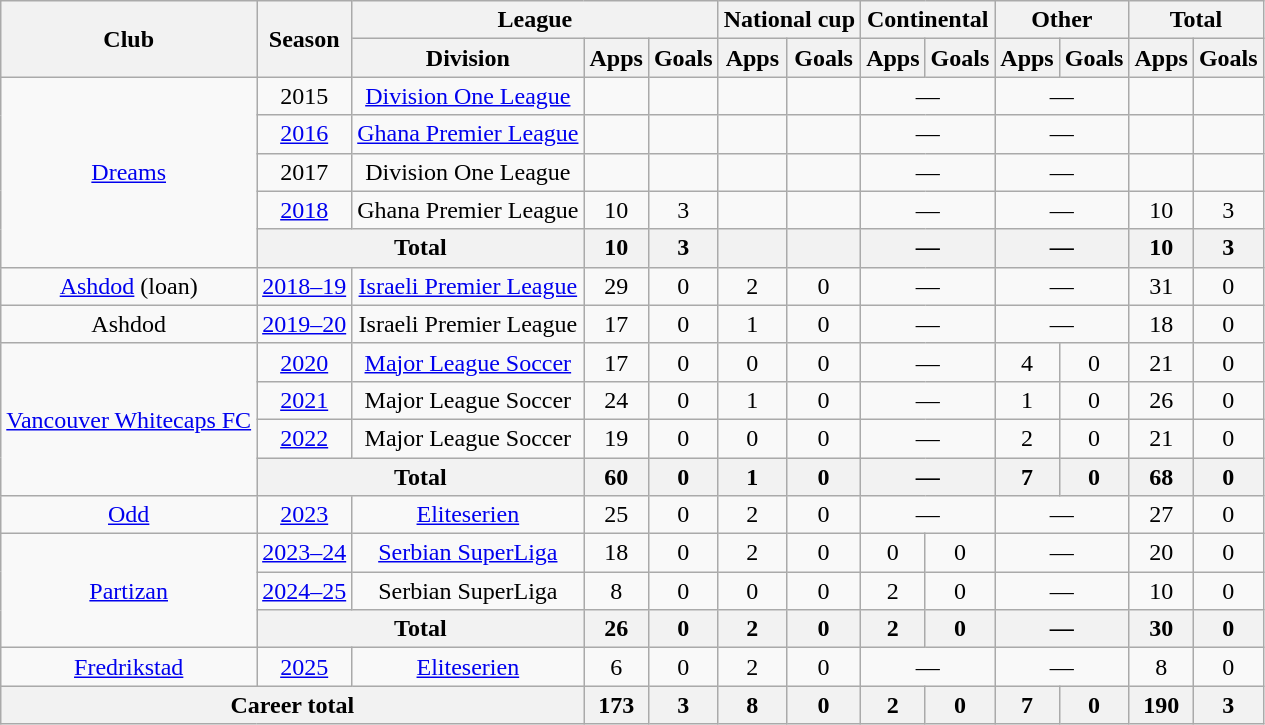<table class="wikitable" style="text-align:center">
<tr>
<th rowspan="2">Club</th>
<th rowspan="2">Season</th>
<th colspan="3">League</th>
<th colspan="2">National cup</th>
<th colspan="2">Continental</th>
<th colspan="2">Other</th>
<th colspan="2">Total</th>
</tr>
<tr>
<th>Division</th>
<th>Apps</th>
<th>Goals</th>
<th>Apps</th>
<th>Goals</th>
<th>Apps</th>
<th>Goals</th>
<th>Apps</th>
<th>Goals</th>
<th>Apps</th>
<th>Goals</th>
</tr>
<tr>
<td rowspan="5"><a href='#'>Dreams</a></td>
<td>2015</td>
<td><a href='#'>Division One League</a></td>
<td></td>
<td></td>
<td></td>
<td></td>
<td colspan="2">—</td>
<td colspan="2">—</td>
<td></td>
<td></td>
</tr>
<tr>
<td><a href='#'>2016</a></td>
<td><a href='#'>Ghana Premier League</a></td>
<td></td>
<td></td>
<td></td>
<td></td>
<td colspan="2">—</td>
<td colspan="2">—</td>
<td></td>
<td></td>
</tr>
<tr>
<td>2017</td>
<td>Division One League</td>
<td></td>
<td></td>
<td></td>
<td></td>
<td colspan="2">—</td>
<td colspan="2">—</td>
<td></td>
<td></td>
</tr>
<tr>
<td><a href='#'>2018</a></td>
<td>Ghana Premier League</td>
<td>10</td>
<td>3</td>
<td></td>
<td></td>
<td colspan="2">—</td>
<td colspan="2">—</td>
<td>10</td>
<td>3</td>
</tr>
<tr>
<th colspan="2">Total</th>
<th>10</th>
<th>3</th>
<th></th>
<th></th>
<th colspan="2">—</th>
<th colspan="2">—</th>
<th>10</th>
<th>3</th>
</tr>
<tr>
<td><a href='#'>Ashdod</a> (loan)</td>
<td><a href='#'>2018–19</a></td>
<td><a href='#'>Israeli Premier League</a></td>
<td>29</td>
<td>0</td>
<td>2</td>
<td>0</td>
<td colspan="2">—</td>
<td colspan="2">—</td>
<td>31</td>
<td>0</td>
</tr>
<tr>
<td>Ashdod</td>
<td><a href='#'>2019–20</a></td>
<td>Israeli Premier League</td>
<td>17</td>
<td>0</td>
<td>1</td>
<td>0</td>
<td colspan="2">—</td>
<td colspan="2">—</td>
<td>18</td>
<td>0</td>
</tr>
<tr>
<td rowspan="4"><a href='#'>Vancouver Whitecaps FC</a></td>
<td><a href='#'>2020</a></td>
<td><a href='#'>Major League Soccer</a></td>
<td>17</td>
<td>0</td>
<td>0</td>
<td>0</td>
<td colspan="2">—</td>
<td>4</td>
<td>0</td>
<td>21</td>
<td>0</td>
</tr>
<tr>
<td><a href='#'>2021</a></td>
<td>Major League Soccer</td>
<td>24</td>
<td>0</td>
<td>1</td>
<td>0</td>
<td colspan="2">—</td>
<td>1</td>
<td>0</td>
<td>26</td>
<td>0</td>
</tr>
<tr>
<td><a href='#'>2022</a></td>
<td>Major League Soccer</td>
<td>19</td>
<td>0</td>
<td>0</td>
<td>0</td>
<td colspan="2">—</td>
<td>2</td>
<td>0</td>
<td>21</td>
<td>0</td>
</tr>
<tr>
<th colspan="2">Total</th>
<th>60</th>
<th>0</th>
<th>1</th>
<th>0</th>
<th colspan="2">—</th>
<th>7</th>
<th>0</th>
<th>68</th>
<th>0</th>
</tr>
<tr>
<td><a href='#'>Odd</a></td>
<td><a href='#'>2023</a></td>
<td><a href='#'>Eliteserien</a></td>
<td>25</td>
<td>0</td>
<td>2</td>
<td>0</td>
<td colspan="2">—</td>
<td colspan="2">—</td>
<td>27</td>
<td>0</td>
</tr>
<tr>
<td rowspan="3"><a href='#'>Partizan</a></td>
<td><a href='#'>2023–24</a></td>
<td><a href='#'>Serbian SuperLiga</a></td>
<td>18</td>
<td>0</td>
<td>2</td>
<td>0</td>
<td>0</td>
<td>0</td>
<td colspan="2">—</td>
<td>20</td>
<td>0</td>
</tr>
<tr>
<td><a href='#'>2024–25</a></td>
<td>Serbian SuperLiga</td>
<td>8</td>
<td>0</td>
<td>0</td>
<td>0</td>
<td>2</td>
<td>0</td>
<td colspan="2">—</td>
<td>10</td>
<td>0</td>
</tr>
<tr>
<th colspan="2">Total</th>
<th>26</th>
<th>0</th>
<th>2</th>
<th>0</th>
<th>2</th>
<th>0</th>
<th colspan="2">—</th>
<th>30</th>
<th>0</th>
</tr>
<tr>
<td><a href='#'>Fredrikstad</a></td>
<td><a href='#'>2025</a></td>
<td><a href='#'>Eliteserien</a></td>
<td>6</td>
<td>0</td>
<td>2</td>
<td>0</td>
<td colspan="2">—</td>
<td colspan="2">—</td>
<td>8</td>
<td>0</td>
</tr>
<tr>
<th colspan="3">Career total</th>
<th>173</th>
<th>3</th>
<th>8</th>
<th>0</th>
<th>2</th>
<th>0</th>
<th>7</th>
<th>0</th>
<th>190</th>
<th>3</th>
</tr>
</table>
